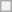<table class="wikitable" style="text-align:center; float:left">
<tr>
<th></th>
</tr>
</table>
